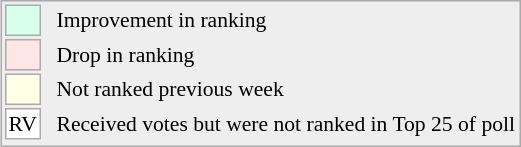<table align=right style="font-size:90%; border:1px solid #aaaaaa; white-space:nowrap; background:#eeeeee;">
<tr>
<td style="background:#d8ffeb; width:20px; border:1px solid #aaaaaa;"> </td>
<td rowspan=5> </td>
<td>Improvement in ranking</td>
</tr>
<tr>
<td style="background:#ffe6e6; width:20px; border:1px solid #aaaaaa;"> </td>
<td>Drop in ranking</td>
</tr>
<tr>
<td style="background:#ffffe6; width:20px; border:1px solid #aaaaaa;"> </td>
<td>Not ranked previous week</td>
</tr>
<tr>
<td align=center style="width:20px; border:1px solid #aaaaaa; background:white;">RV</td>
<td>Received votes but were not ranked in Top 25 of poll</td>
</tr>
<tr>
</tr>
</table>
